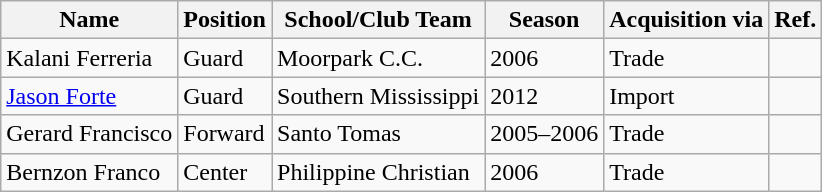<table class="wikitable sortable">
<tr>
<th class="unsortable">Name</th>
<th>Position</th>
<th>School/Club Team</th>
<th>Season</th>
<th>Acquisition via</th>
<th class=unsortable>Ref.</th>
</tr>
<tr>
<td>Kalani Ferreria</td>
<td>Guard</td>
<td>Moorpark C.C.</td>
<td>2006</td>
<td>Trade</td>
<td></td>
</tr>
<tr>
<td><a href='#'>Jason Forte</a></td>
<td>Guard</td>
<td>Southern Mississippi</td>
<td>2012</td>
<td>Import</td>
<td></td>
</tr>
<tr>
<td>Gerard Francisco</td>
<td>Forward</td>
<td>Santo Tomas</td>
<td>2005–2006</td>
<td>Trade</td>
<td></td>
</tr>
<tr>
<td>Bernzon Franco</td>
<td>Center</td>
<td>Philippine Christian</td>
<td>2006</td>
<td>Trade</td>
<td></td>
</tr>
</table>
